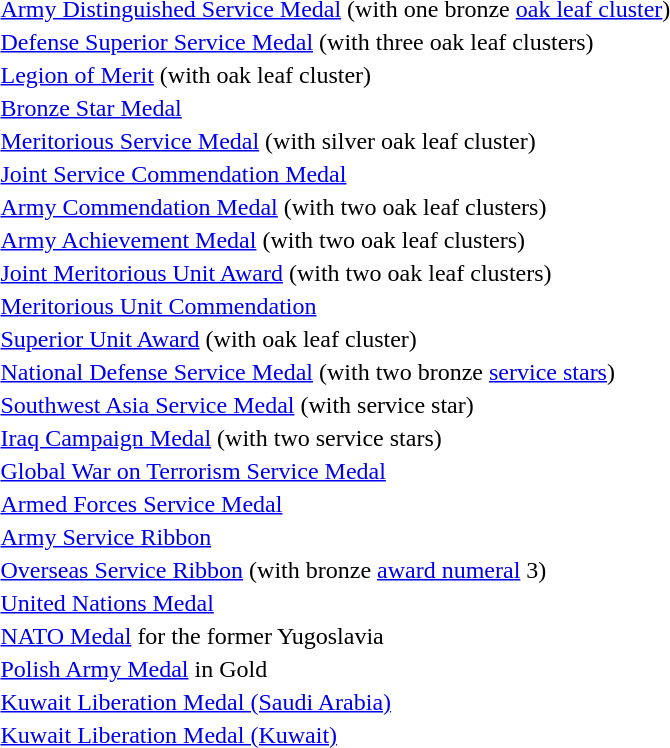<table>
<tr>
<td></td>
<td><a href='#'>Army Distinguished Service Medal</a> (with one bronze <a href='#'>oak leaf cluster</a>)</td>
</tr>
<tr>
<td><span></span><span></span><span></span></td>
<td><a href='#'>Defense Superior Service Medal</a> (with three oak leaf clusters)</td>
</tr>
<tr>
<td></td>
<td><a href='#'>Legion of Merit</a> (with oak leaf cluster)</td>
</tr>
<tr>
<td></td>
<td><a href='#'>Bronze Star Medal</a></td>
</tr>
<tr>
<td></td>
<td><a href='#'>Meritorious Service Medal</a> (with silver oak leaf cluster)</td>
</tr>
<tr>
<td></td>
<td><a href='#'>Joint Service Commendation Medal</a></td>
</tr>
<tr>
<td><span></span><span></span></td>
<td><a href='#'>Army Commendation Medal</a> (with two oak leaf clusters)</td>
</tr>
<tr>
<td><span></span><span></span></td>
<td><a href='#'>Army Achievement Medal</a> (with two oak leaf clusters)</td>
</tr>
<tr>
<td><span></span><span></span></td>
<td><a href='#'>Joint Meritorious Unit Award</a> (with two oak leaf clusters)</td>
</tr>
<tr>
<td></td>
<td><a href='#'>Meritorious Unit Commendation</a></td>
</tr>
<tr>
<td></td>
<td><a href='#'>Superior Unit Award</a> (with oak leaf cluster)</td>
</tr>
<tr>
<td><span></span><span></span></td>
<td><a href='#'>National Defense Service Medal</a> (with two bronze <a href='#'>service stars</a>)</td>
</tr>
<tr>
<td></td>
<td><a href='#'>Southwest Asia Service Medal</a> (with service star)</td>
</tr>
<tr>
<td><span></span><span></span></td>
<td><a href='#'>Iraq Campaign Medal</a> (with two service stars)</td>
</tr>
<tr>
<td></td>
<td><a href='#'>Global War on Terrorism Service Medal</a></td>
</tr>
<tr>
<td></td>
<td><a href='#'>Armed Forces Service Medal</a></td>
</tr>
<tr>
<td></td>
<td><a href='#'>Army Service Ribbon</a></td>
</tr>
<tr>
<td><span></span></td>
<td><a href='#'>Overseas Service Ribbon</a> (with bronze <a href='#'>award numeral</a> 3)</td>
</tr>
<tr>
<td></td>
<td><a href='#'>United Nations Medal</a></td>
</tr>
<tr>
<td></td>
<td><a href='#'>NATO Medal</a> for the former Yugoslavia</td>
</tr>
<tr>
<td></td>
<td><a href='#'>Polish Army Medal</a> in Gold</td>
</tr>
<tr>
<td></td>
<td><a href='#'>Kuwait Liberation Medal (Saudi Arabia)</a></td>
</tr>
<tr>
<td></td>
<td><a href='#'>Kuwait Liberation Medal (Kuwait)</a></td>
</tr>
</table>
